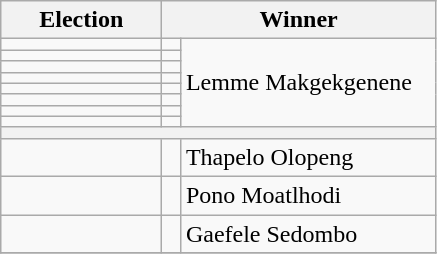<table class=wikitable>
<tr>
<th width=100>Election</th>
<th width=175 colspan=2>Winner</th>
</tr>
<tr>
<td></td>
<td width=5 bgcolor=></td>
<td rowspan=8>Lemme Makgekgenene</td>
</tr>
<tr>
<td></td>
<td width=5 bgcolor=></td>
</tr>
<tr>
<td></td>
<td width=5 bgcolor=></td>
</tr>
<tr>
<td></td>
<td width=5 bgcolor=></td>
</tr>
<tr>
<td></td>
<td width=5 bgcolor=></td>
</tr>
<tr>
<td></td>
<td width=5 bgcolor=></td>
</tr>
<tr>
<td></td>
<td width=5 bgcolor=></td>
</tr>
<tr>
<td></td>
<td width=5 bgcolor=></td>
</tr>
<tr>
<th colspan="3"></th>
</tr>
<tr>
<td></td>
<td bgcolor=></td>
<td>Thapelo Olopeng</td>
</tr>
<tr>
<td></td>
<td bgcolor=></td>
<td>Pono Moatlhodi</td>
</tr>
<tr>
<td></td>
<td bgcolor=></td>
<td>Gaefele Sedombo</td>
</tr>
<tr>
</tr>
</table>
